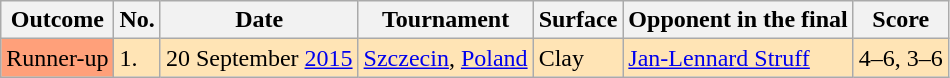<table class="sortable wikitable">
<tr>
<th>Outcome</th>
<th>No.</th>
<th>Date</th>
<th>Tournament</th>
<th>Surface</th>
<th>Opponent in the final</th>
<th>Score</th>
</tr>
<tr style="background:moccasin">
<td style="background:#FFA07A">Runner-up</td>
<td>1.</td>
<td>20 September <a href='#'>2015</a></td>
<td><a href='#'>Szczecin</a>, <a href='#'>Poland</a></td>
<td>Clay</td>
<td> <a href='#'>Jan-Lennard Struff</a></td>
<td>4–6, 3–6</td>
</tr>
</table>
